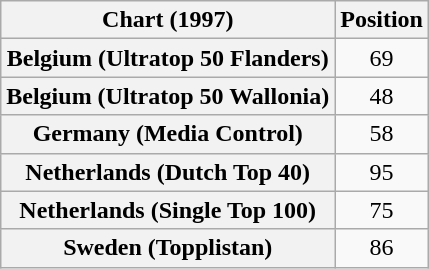<table class="wikitable sortable plainrowheaders" style="text-align:center">
<tr>
<th scope="col">Chart (1997)</th>
<th scope="col">Position</th>
</tr>
<tr>
<th scope="row">Belgium (Ultratop 50 Flanders)</th>
<td>69</td>
</tr>
<tr>
<th scope="row">Belgium (Ultratop 50 Wallonia)</th>
<td>48</td>
</tr>
<tr>
<th scope="row">Germany (Media Control)</th>
<td>58</td>
</tr>
<tr>
<th scope="row">Netherlands (Dutch Top 40)</th>
<td>95</td>
</tr>
<tr>
<th scope="row">Netherlands (Single Top 100)</th>
<td>75</td>
</tr>
<tr>
<th scope="row">Sweden (Topplistan)</th>
<td>86</td>
</tr>
</table>
